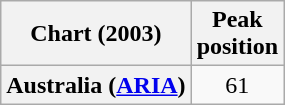<table class="wikitable plainrowheaders">
<tr>
<th align="left">Chart (2003)</th>
<th align="left">Peak<br>position</th>
</tr>
<tr>
<th scope="row">Australia (<a href='#'>ARIA</a>)</th>
<td style="text-align:center;">61</td>
</tr>
</table>
